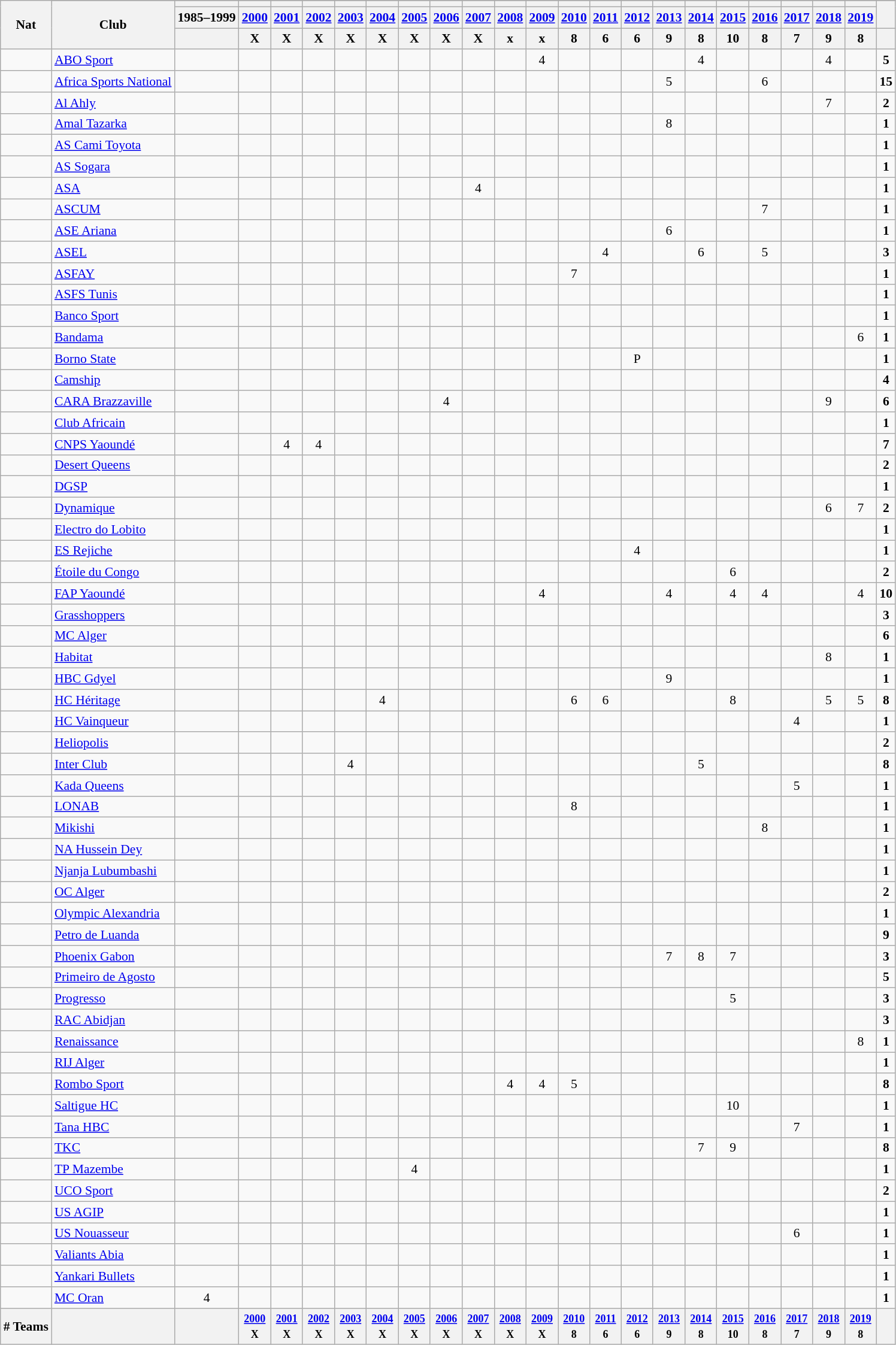<table class="wikitable plainrowheaders sortable" style="text-align:center; font-size:90%">
<tr>
<th scope="col" rowspan="4">Nat</th>
</tr>
<tr>
<th scope="col" rowspan="3">Club</th>
<th colspan="1"></th>
<th colspan="1"></th>
<th colspan="1"></th>
<th colspan="1"></th>
<th colspan="1"></th>
<th colspan="1"></th>
<th colspan="1"></th>
<th colspan="1"></th>
<th colspan="1"></th>
<th colspan="1"></th>
<th colspan="1"></th>
<th colspan="1"></th>
<th colspan="1"></th>
<th colspan="1"></th>
<th colspan="1"></th>
<th colspan="1"></th>
<th colspan="1"></th>
<th colspan="1"></th>
<th colspan="1"></th>
<th colspan="1"></th>
<th colspan="1"></th>
<th scope="col" rowspan="2"></th>
</tr>
<tr>
<th colspan="1">1985–1999</th>
<th colspan="1"><a href='#'>2000</a></th>
<th colspan="1"><a href='#'>2001</a></th>
<th colspan="1"><a href='#'>2002</a></th>
<th colspan="1"><a href='#'>2003</a></th>
<th colspan="1"><a href='#'>2004</a></th>
<th colspan="1"><a href='#'>2005</a></th>
<th colspan="1"><a href='#'>2006</a></th>
<th colspan="1"><a href='#'>2007</a></th>
<th colspan="1"><a href='#'>2008</a></th>
<th colspan="1"><a href='#'>2009</a></th>
<th colspan="1"><a href='#'>2010</a></th>
<th colspan="1"><a href='#'>2011</a></th>
<th colspan="1"><a href='#'>2012</a></th>
<th colspan="1"><a href='#'>2013</a></th>
<th colspan="1"><a href='#'>2014</a></th>
<th colspan="1"><a href='#'>2015</a></th>
<th colspan="1"><a href='#'>2016</a></th>
<th colspan="1"><a href='#'>2017</a></th>
<th colspan="1"><a href='#'>2018</a></th>
<th colspan="1"><a href='#'>2019</a></th>
</tr>
<tr>
<th scope="col" rowspan="1" class="unsortable"></th>
<th scope="col" rowspan="1">X</th>
<th scope="col" rowspan="1">X</th>
<th scope="col" rowspan="1">X</th>
<th scope="col" rowspan="1">X</th>
<th scope="col" rowspan="1">X</th>
<th scope="col" rowspan="1">X</th>
<th scope="col" rowspan="1">X</th>
<th scope="col" rowspan="1">X</th>
<th scope="col" rowspan="1">x</th>
<th scope="col" rowspan="1">x</th>
<th scope="col" rowspan="1">8</th>
<th scope="col" rowspan="1">6</th>
<th scope="col" rowspan="1">6</th>
<th scope="col" rowspan="1">9</th>
<th scope="col" rowspan="1">8</th>
<th scope="col" rowspan="1">10</th>
<th scope="col" rowspan="1">8</th>
<th scope="col" rowspan="1">7</th>
<th scope="col" rowspan="1">9</th>
<th scope="col" rowspan="1">8</th>
<th scope="col" rowspan="1"></th>
</tr>
<tr>
<td></td>
<td align=left><a href='#'>ABO Sport</a></td>
<td></td>
<td></td>
<td></td>
<td></td>
<td></td>
<td></td>
<td></td>
<td></td>
<td></td>
<td></td>
<td>4</td>
<td></td>
<td></td>
<td></td>
<td></td>
<td>4</td>
<td></td>
<td></td>
<td></td>
<td>4</td>
<td></td>
<td><strong>5</strong></td>
</tr>
<tr>
<td></td>
<td align=left><a href='#'>Africa Sports National</a></td>
<td></td>
<td></td>
<td></td>
<td></td>
<td></td>
<td></td>
<td></td>
<td></td>
<td></td>
<td></td>
<td></td>
<td></td>
<td></td>
<td></td>
<td>5</td>
<td></td>
<td></td>
<td>6</td>
<td></td>
<td></td>
<td></td>
<td><strong>15</strong></td>
</tr>
<tr>
<td></td>
<td align=left><a href='#'>Al Ahly</a></td>
<td></td>
<td></td>
<td></td>
<td></td>
<td></td>
<td></td>
<td></td>
<td></td>
<td></td>
<td></td>
<td></td>
<td></td>
<td></td>
<td></td>
<td></td>
<td></td>
<td></td>
<td></td>
<td></td>
<td>7</td>
<td></td>
<td><strong>2</strong></td>
</tr>
<tr>
<td></td>
<td align=left><a href='#'>Amal Tazarka</a></td>
<td></td>
<td></td>
<td></td>
<td></td>
<td></td>
<td></td>
<td></td>
<td></td>
<td></td>
<td></td>
<td></td>
<td></td>
<td></td>
<td></td>
<td>8</td>
<td></td>
<td></td>
<td></td>
<td></td>
<td></td>
<td></td>
<td><strong>1</strong></td>
</tr>
<tr>
<td></td>
<td align=left><a href='#'>AS Cami Toyota</a></td>
<td></td>
<td></td>
<td></td>
<td></td>
<td></td>
<td></td>
<td></td>
<td></td>
<td></td>
<td></td>
<td></td>
<td></td>
<td></td>
<td></td>
<td></td>
<td></td>
<td></td>
<td></td>
<td></td>
<td></td>
<td></td>
<td><strong>1</strong></td>
</tr>
<tr>
<td></td>
<td align=left><a href='#'>AS Sogara</a></td>
<td></td>
<td></td>
<td></td>
<td></td>
<td></td>
<td></td>
<td></td>
<td></td>
<td></td>
<td></td>
<td></td>
<td></td>
<td></td>
<td></td>
<td></td>
<td></td>
<td></td>
<td></td>
<td></td>
<td></td>
<td></td>
<td><strong>1</strong></td>
</tr>
<tr>
<td></td>
<td align=left><a href='#'>ASA</a></td>
<td></td>
<td></td>
<td></td>
<td></td>
<td></td>
<td></td>
<td></td>
<td></td>
<td>4</td>
<td></td>
<td></td>
<td></td>
<td></td>
<td></td>
<td></td>
<td></td>
<td></td>
<td></td>
<td></td>
<td></td>
<td></td>
<td><strong>1</strong></td>
</tr>
<tr>
<td></td>
<td align=left><a href='#'>ASCUM</a></td>
<td></td>
<td></td>
<td></td>
<td></td>
<td></td>
<td></td>
<td></td>
<td></td>
<td></td>
<td></td>
<td></td>
<td></td>
<td></td>
<td></td>
<td></td>
<td></td>
<td></td>
<td>7</td>
<td></td>
<td></td>
<td></td>
<td><strong>1</strong></td>
</tr>
<tr>
<td></td>
<td align=left><a href='#'>ASE Ariana</a></td>
<td></td>
<td></td>
<td></td>
<td></td>
<td></td>
<td></td>
<td></td>
<td></td>
<td></td>
<td></td>
<td></td>
<td></td>
<td></td>
<td></td>
<td>6</td>
<td></td>
<td></td>
<td></td>
<td></td>
<td></td>
<td></td>
<td><strong>1</strong></td>
</tr>
<tr>
<td></td>
<td align=left><a href='#'>ASEL</a></td>
<td></td>
<td></td>
<td></td>
<td></td>
<td></td>
<td></td>
<td></td>
<td></td>
<td></td>
<td></td>
<td></td>
<td></td>
<td>4</td>
<td></td>
<td></td>
<td>6</td>
<td></td>
<td>5</td>
<td></td>
<td></td>
<td></td>
<td><strong>3</strong></td>
</tr>
<tr>
<td></td>
<td align=left><a href='#'>ASFAY</a></td>
<td></td>
<td></td>
<td></td>
<td></td>
<td></td>
<td></td>
<td></td>
<td></td>
<td></td>
<td></td>
<td></td>
<td>7</td>
<td></td>
<td></td>
<td></td>
<td></td>
<td></td>
<td></td>
<td></td>
<td></td>
<td></td>
<td><strong>1</strong></td>
</tr>
<tr>
<td></td>
<td align=left><a href='#'>ASFS Tunis</a></td>
<td></td>
<td></td>
<td></td>
<td></td>
<td></td>
<td></td>
<td></td>
<td></td>
<td></td>
<td></td>
<td></td>
<td></td>
<td></td>
<td></td>
<td></td>
<td></td>
<td></td>
<td></td>
<td></td>
<td></td>
<td></td>
<td><strong>1</strong></td>
</tr>
<tr>
<td></td>
<td align=left><a href='#'>Banco Sport</a></td>
<td></td>
<td></td>
<td></td>
<td></td>
<td></td>
<td></td>
<td></td>
<td></td>
<td></td>
<td></td>
<td></td>
<td></td>
<td></td>
<td></td>
<td></td>
<td></td>
<td></td>
<td></td>
<td></td>
<td></td>
<td></td>
<td><strong>1</strong></td>
</tr>
<tr>
<td></td>
<td align=left><a href='#'>Bandama</a></td>
<td></td>
<td></td>
<td></td>
<td></td>
<td></td>
<td></td>
<td></td>
<td></td>
<td></td>
<td></td>
<td></td>
<td></td>
<td></td>
<td></td>
<td></td>
<td></td>
<td></td>
<td></td>
<td></td>
<td></td>
<td>6</td>
<td><strong>1</strong></td>
</tr>
<tr>
<td></td>
<td align=left><a href='#'>Borno State</a></td>
<td></td>
<td></td>
<td></td>
<td></td>
<td></td>
<td></td>
<td></td>
<td></td>
<td></td>
<td></td>
<td></td>
<td></td>
<td></td>
<td>P</td>
<td></td>
<td></td>
<td></td>
<td></td>
<td></td>
<td></td>
<td></td>
<td><strong>1</strong></td>
</tr>
<tr>
<td></td>
<td align=left><a href='#'>Camship</a></td>
<td></td>
<td></td>
<td></td>
<td></td>
<td></td>
<td></td>
<td></td>
<td></td>
<td></td>
<td></td>
<td></td>
<td></td>
<td></td>
<td></td>
<td></td>
<td></td>
<td></td>
<td></td>
<td></td>
<td></td>
<td></td>
<td><strong>4</strong></td>
</tr>
<tr>
<td></td>
<td align=left><a href='#'>CARA Brazzaville</a></td>
<td></td>
<td></td>
<td></td>
<td></td>
<td></td>
<td></td>
<td></td>
<td>4</td>
<td></td>
<td></td>
<td></td>
<td></td>
<td></td>
<td></td>
<td></td>
<td></td>
<td></td>
<td></td>
<td></td>
<td>9</td>
<td></td>
<td><strong>6</strong></td>
</tr>
<tr>
<td></td>
<td align=left><a href='#'>Club Africain</a></td>
<td></td>
<td></td>
<td></td>
<td></td>
<td></td>
<td></td>
<td></td>
<td></td>
<td></td>
<td></td>
<td></td>
<td></td>
<td></td>
<td></td>
<td></td>
<td></td>
<td></td>
<td></td>
<td></td>
<td></td>
<td></td>
<td><strong>1</strong></td>
</tr>
<tr>
<td></td>
<td align=left><a href='#'>CNPS Yaoundé</a></td>
<td></td>
<td></td>
<td>4</td>
<td>4</td>
<td></td>
<td></td>
<td></td>
<td></td>
<td></td>
<td></td>
<td></td>
<td></td>
<td></td>
<td></td>
<td></td>
<td></td>
<td></td>
<td></td>
<td></td>
<td></td>
<td></td>
<td><strong>7</strong></td>
</tr>
<tr>
<td></td>
<td align=left><a href='#'>Desert Queens</a></td>
<td></td>
<td></td>
<td></td>
<td></td>
<td></td>
<td></td>
<td></td>
<td></td>
<td></td>
<td></td>
<td></td>
<td></td>
<td></td>
<td></td>
<td></td>
<td></td>
<td></td>
<td></td>
<td></td>
<td></td>
<td></td>
<td><strong>2</strong></td>
</tr>
<tr>
<td></td>
<td align=left><a href='#'>DGSP</a></td>
<td></td>
<td></td>
<td></td>
<td></td>
<td></td>
<td></td>
<td></td>
<td></td>
<td></td>
<td></td>
<td></td>
<td></td>
<td></td>
<td></td>
<td></td>
<td></td>
<td></td>
<td></td>
<td></td>
<td></td>
<td></td>
<td><strong>1</strong></td>
</tr>
<tr>
<td></td>
<td align=left><a href='#'>Dynamique</a></td>
<td></td>
<td></td>
<td></td>
<td></td>
<td></td>
<td></td>
<td></td>
<td></td>
<td></td>
<td></td>
<td></td>
<td></td>
<td></td>
<td></td>
<td></td>
<td></td>
<td></td>
<td></td>
<td></td>
<td>6</td>
<td>7</td>
<td><strong>2</strong></td>
</tr>
<tr>
<td></td>
<td align=left><a href='#'>Electro do Lobito</a></td>
<td></td>
<td></td>
<td></td>
<td></td>
<td></td>
<td></td>
<td></td>
<td></td>
<td></td>
<td></td>
<td></td>
<td></td>
<td></td>
<td></td>
<td></td>
<td></td>
<td></td>
<td></td>
<td></td>
<td></td>
<td></td>
<td><strong>1</strong></td>
</tr>
<tr>
<td></td>
<td align=left><a href='#'>ES Rejiche</a></td>
<td></td>
<td></td>
<td></td>
<td></td>
<td></td>
<td></td>
<td></td>
<td></td>
<td></td>
<td></td>
<td></td>
<td></td>
<td></td>
<td>4</td>
<td></td>
<td></td>
<td></td>
<td></td>
<td></td>
<td></td>
<td></td>
<td><strong>1</strong></td>
</tr>
<tr>
<td></td>
<td align=left data-sort-value="Etoile"><a href='#'>Étoile du Congo</a></td>
<td></td>
<td></td>
<td></td>
<td></td>
<td></td>
<td></td>
<td></td>
<td></td>
<td></td>
<td></td>
<td></td>
<td></td>
<td></td>
<td></td>
<td></td>
<td></td>
<td data-sort-value="06">6</td>
<td></td>
<td></td>
<td></td>
<td></td>
<td><strong>2</strong></td>
</tr>
<tr>
<td></td>
<td align=left><a href='#'>FAP Yaoundé</a></td>
<td></td>
<td></td>
<td></td>
<td></td>
<td></td>
<td></td>
<td></td>
<td></td>
<td></td>
<td></td>
<td>4</td>
<td></td>
<td></td>
<td></td>
<td>4</td>
<td></td>
<td data-sort-value="04">4</td>
<td>4</td>
<td></td>
<td></td>
<td>4</td>
<td><strong>10</strong></td>
</tr>
<tr>
<td></td>
<td align=left><a href='#'>Grasshoppers</a></td>
<td></td>
<td></td>
<td></td>
<td></td>
<td></td>
<td></td>
<td></td>
<td></td>
<td></td>
<td></td>
<td></td>
<td></td>
<td></td>
<td></td>
<td></td>
<td></td>
<td></td>
<td></td>
<td></td>
<td></td>
<td></td>
<td><strong>3</strong></td>
</tr>
<tr>
<td></td>
<td align=left><a href='#'>MC Alger</a></td>
<td></td>
<td></td>
<td></td>
<td></td>
<td></td>
<td></td>
<td></td>
<td></td>
<td></td>
<td></td>
<td></td>
<td></td>
<td></td>
<td></td>
<td></td>
<td></td>
<td></td>
<td></td>
<td></td>
<td></td>
<td></td>
<td><strong>6</strong></td>
</tr>
<tr>
<td></td>
<td align=left><a href='#'>Habitat</a></td>
<td></td>
<td></td>
<td></td>
<td></td>
<td></td>
<td></td>
<td></td>
<td></td>
<td></td>
<td></td>
<td></td>
<td></td>
<td></td>
<td></td>
<td></td>
<td></td>
<td></td>
<td></td>
<td></td>
<td>8</td>
<td></td>
<td><strong>1</strong></td>
</tr>
<tr>
<td></td>
<td align=left><a href='#'>HBC Gdyel</a></td>
<td></td>
<td></td>
<td></td>
<td></td>
<td></td>
<td></td>
<td></td>
<td></td>
<td></td>
<td></td>
<td></td>
<td></td>
<td></td>
<td></td>
<td>9</td>
<td></td>
<td></td>
<td></td>
<td></td>
<td></td>
<td></td>
<td><strong>1</strong></td>
</tr>
<tr>
<td></td>
<td align=left><a href='#'>HC Héritage</a></td>
<td></td>
<td></td>
<td></td>
<td></td>
<td></td>
<td>4</td>
<td></td>
<td></td>
<td></td>
<td></td>
<td></td>
<td>6</td>
<td>6</td>
<td></td>
<td></td>
<td></td>
<td data-sort-value="08">8</td>
<td></td>
<td></td>
<td>5</td>
<td>5</td>
<td><strong>8</strong></td>
</tr>
<tr>
<td></td>
<td align=left><a href='#'>HC Vainqueur</a></td>
<td></td>
<td></td>
<td></td>
<td></td>
<td></td>
<td></td>
<td></td>
<td></td>
<td></td>
<td></td>
<td></td>
<td></td>
<td></td>
<td></td>
<td></td>
<td></td>
<td></td>
<td></td>
<td>4</td>
<td></td>
<td></td>
<td><strong>1</strong></td>
</tr>
<tr>
<td></td>
<td align=left><a href='#'>Heliopolis</a></td>
<td></td>
<td></td>
<td></td>
<td></td>
<td></td>
<td></td>
<td></td>
<td></td>
<td></td>
<td></td>
<td></td>
<td></td>
<td></td>
<td></td>
<td></td>
<td></td>
<td></td>
<td></td>
<td></td>
<td></td>
<td></td>
<td><strong>2</strong></td>
</tr>
<tr>
<td></td>
<td align=left><a href='#'>Inter Club</a></td>
<td></td>
<td></td>
<td></td>
<td></td>
<td>4</td>
<td></td>
<td></td>
<td></td>
<td></td>
<td></td>
<td></td>
<td></td>
<td></td>
<td></td>
<td></td>
<td>5</td>
<td></td>
<td></td>
<td></td>
<td></td>
<td></td>
<td><strong>8</strong></td>
</tr>
<tr>
<td></td>
<td align=left><a href='#'>Kada Queens</a></td>
<td></td>
<td></td>
<td></td>
<td></td>
<td></td>
<td></td>
<td></td>
<td></td>
<td></td>
<td></td>
<td></td>
<td></td>
<td></td>
<td></td>
<td></td>
<td></td>
<td></td>
<td></td>
<td>5</td>
<td></td>
<td></td>
<td><strong>1</strong></td>
</tr>
<tr>
<td></td>
<td align=left><a href='#'>LONAB</a></td>
<td></td>
<td></td>
<td></td>
<td></td>
<td></td>
<td></td>
<td></td>
<td></td>
<td></td>
<td></td>
<td></td>
<td>8</td>
<td></td>
<td></td>
<td></td>
<td></td>
<td></td>
<td></td>
<td></td>
<td></td>
<td></td>
<td><strong>1</strong></td>
</tr>
<tr>
<td></td>
<td align=left><a href='#'>Mikishi</a></td>
<td></td>
<td></td>
<td></td>
<td></td>
<td></td>
<td></td>
<td></td>
<td></td>
<td></td>
<td></td>
<td></td>
<td></td>
<td></td>
<td></td>
<td></td>
<td></td>
<td></td>
<td>8</td>
<td></td>
<td></td>
<td></td>
<td><strong>1</strong></td>
</tr>
<tr>
<td></td>
<td align=left><a href='#'>NA Hussein Dey</a></td>
<td></td>
<td></td>
<td></td>
<td></td>
<td></td>
<td></td>
<td></td>
<td></td>
<td></td>
<td></td>
<td></td>
<td></td>
<td></td>
<td></td>
<td></td>
<td></td>
<td></td>
<td></td>
<td></td>
<td></td>
<td></td>
<td><strong>1</strong></td>
</tr>
<tr>
<td></td>
<td align=left><a href='#'>Njanja Lubumbashi</a></td>
<td></td>
<td></td>
<td></td>
<td></td>
<td></td>
<td></td>
<td></td>
<td></td>
<td></td>
<td></td>
<td></td>
<td></td>
<td></td>
<td></td>
<td></td>
<td></td>
<td></td>
<td></td>
<td></td>
<td></td>
<td></td>
<td><strong>1</strong></td>
</tr>
<tr>
<td></td>
<td align=left><a href='#'>OC Alger</a></td>
<td></td>
<td></td>
<td></td>
<td></td>
<td></td>
<td></td>
<td></td>
<td></td>
<td></td>
<td></td>
<td></td>
<td></td>
<td></td>
<td></td>
<td></td>
<td></td>
<td></td>
<td></td>
<td></td>
<td></td>
<td></td>
<td><strong>2</strong></td>
</tr>
<tr>
<td></td>
<td align=left><a href='#'>Olympic Alexandria</a></td>
<td></td>
<td></td>
<td></td>
<td></td>
<td></td>
<td></td>
<td></td>
<td></td>
<td></td>
<td></td>
<td></td>
<td></td>
<td></td>
<td></td>
<td></td>
<td></td>
<td></td>
<td></td>
<td></td>
<td></td>
<td></td>
<td><strong>1</strong></td>
</tr>
<tr>
<td></td>
<td align=left><a href='#'>Petro de Luanda</a></td>
<td></td>
<td></td>
<td></td>
<td></td>
<td></td>
<td></td>
<td></td>
<td></td>
<td></td>
<td></td>
<td></td>
<td></td>
<td></td>
<td></td>
<td></td>
<td></td>
<td></td>
<td></td>
<td></td>
<td></td>
<td></td>
<td><strong>9</strong></td>
</tr>
<tr>
<td></td>
<td align=left><a href='#'>Phoenix Gabon</a></td>
<td></td>
<td></td>
<td></td>
<td></td>
<td></td>
<td></td>
<td></td>
<td></td>
<td></td>
<td></td>
<td></td>
<td></td>
<td></td>
<td></td>
<td>7</td>
<td>8</td>
<td data-sort-value="07">7</td>
<td></td>
<td></td>
<td></td>
<td></td>
<td><strong>3</strong></td>
</tr>
<tr>
<td></td>
<td align=left><a href='#'>Primeiro de Agosto</a></td>
<td></td>
<td></td>
<td></td>
<td></td>
<td></td>
<td></td>
<td></td>
<td></td>
<td></td>
<td></td>
<td></td>
<td></td>
<td></td>
<td></td>
<td></td>
<td></td>
<td></td>
<td></td>
<td></td>
<td></td>
<td></td>
<td><strong>5</strong></td>
</tr>
<tr>
<td></td>
<td align=left><a href='#'>Progresso</a></td>
<td></td>
<td></td>
<td></td>
<td></td>
<td></td>
<td></td>
<td></td>
<td></td>
<td></td>
<td></td>
<td></td>
<td></td>
<td></td>
<td></td>
<td></td>
<td></td>
<td data-sort-value="05">5</td>
<td></td>
<td></td>
<td></td>
<td></td>
<td><strong>3</strong></td>
</tr>
<tr>
<td></td>
<td align=left><a href='#'>RAC Abidjan</a></td>
<td></td>
<td></td>
<td></td>
<td></td>
<td></td>
<td></td>
<td></td>
<td></td>
<td></td>
<td></td>
<td></td>
<td></td>
<td></td>
<td></td>
<td></td>
<td></td>
<td></td>
<td></td>
<td></td>
<td></td>
<td></td>
<td><strong>3</strong></td>
</tr>
<tr>
<td></td>
<td align=left><a href='#'>Renaissance</a></td>
<td></td>
<td></td>
<td></td>
<td></td>
<td></td>
<td></td>
<td></td>
<td></td>
<td></td>
<td></td>
<td></td>
<td></td>
<td></td>
<td></td>
<td></td>
<td></td>
<td></td>
<td></td>
<td></td>
<td></td>
<td>8</td>
<td><strong>1</strong></td>
</tr>
<tr>
<td></td>
<td align=left><a href='#'>RIJ Alger</a></td>
<td></td>
<td></td>
<td></td>
<td></td>
<td></td>
<td></td>
<td></td>
<td></td>
<td></td>
<td></td>
<td></td>
<td></td>
<td></td>
<td></td>
<td></td>
<td></td>
<td></td>
<td></td>
<td></td>
<td></td>
<td></td>
<td><strong>1</strong></td>
</tr>
<tr>
<td></td>
<td align=left><a href='#'>Rombo Sport</a></td>
<td></td>
<td></td>
<td></td>
<td></td>
<td></td>
<td></td>
<td></td>
<td></td>
<td></td>
<td>4</td>
<td>4</td>
<td>5</td>
<td></td>
<td></td>
<td></td>
<td></td>
<td></td>
<td></td>
<td></td>
<td></td>
<td></td>
<td><strong>8</strong></td>
</tr>
<tr>
<td></td>
<td align=left><a href='#'>Saltigue HC</a></td>
<td></td>
<td></td>
<td></td>
<td></td>
<td></td>
<td></td>
<td></td>
<td></td>
<td></td>
<td></td>
<td></td>
<td></td>
<td></td>
<td></td>
<td></td>
<td></td>
<td>10</td>
<td></td>
<td></td>
<td></td>
<td></td>
<td><strong>1</strong></td>
</tr>
<tr>
<td></td>
<td align=left><a href='#'>Tana HBC</a></td>
<td></td>
<td></td>
<td></td>
<td></td>
<td></td>
<td></td>
<td></td>
<td></td>
<td></td>
<td></td>
<td></td>
<td></td>
<td></td>
<td></td>
<td></td>
<td></td>
<td></td>
<td></td>
<td>7</td>
<td></td>
<td></td>
<td><strong>1</strong></td>
</tr>
<tr>
<td></td>
<td align=left><a href='#'>TKC</a></td>
<td></td>
<td></td>
<td></td>
<td></td>
<td></td>
<td></td>
<td></td>
<td></td>
<td></td>
<td></td>
<td></td>
<td></td>
<td></td>
<td></td>
<td></td>
<td>7</td>
<td data-sort-value="09">9</td>
<td></td>
<td></td>
<td></td>
<td></td>
<td><strong>8</strong></td>
</tr>
<tr>
<td></td>
<td align=left><a href='#'>TP Mazembe</a></td>
<td></td>
<td></td>
<td></td>
<td></td>
<td></td>
<td></td>
<td>4</td>
<td></td>
<td></td>
<td></td>
<td></td>
<td></td>
<td></td>
<td></td>
<td></td>
<td></td>
<td></td>
<td></td>
<td></td>
<td></td>
<td></td>
<td><strong>1</strong></td>
</tr>
<tr>
<td></td>
<td align=left><a href='#'>UCO Sport</a></td>
<td></td>
<td></td>
<td></td>
<td></td>
<td></td>
<td></td>
<td></td>
<td></td>
<td></td>
<td></td>
<td></td>
<td></td>
<td></td>
<td></td>
<td></td>
<td></td>
<td></td>
<td></td>
<td></td>
<td></td>
<td></td>
<td><strong>2</strong></td>
</tr>
<tr>
<td></td>
<td align=left><a href='#'>US AGIP</a></td>
<td></td>
<td></td>
<td></td>
<td></td>
<td></td>
<td></td>
<td></td>
<td></td>
<td></td>
<td></td>
<td></td>
<td></td>
<td></td>
<td></td>
<td></td>
<td></td>
<td></td>
<td></td>
<td></td>
<td></td>
<td></td>
<td><strong>1</strong></td>
</tr>
<tr>
<td></td>
<td align=left><a href='#'>US Nouasseur</a></td>
<td></td>
<td></td>
<td></td>
<td></td>
<td></td>
<td></td>
<td></td>
<td></td>
<td></td>
<td></td>
<td></td>
<td></td>
<td></td>
<td></td>
<td></td>
<td></td>
<td></td>
<td></td>
<td>6</td>
<td></td>
<td></td>
<td><strong>1</strong></td>
</tr>
<tr>
<td></td>
<td align=left><a href='#'>Valiants Abia</a></td>
<td></td>
<td></td>
<td></td>
<td></td>
<td></td>
<td></td>
<td></td>
<td></td>
<td></td>
<td></td>
<td></td>
<td></td>
<td></td>
<td></td>
<td></td>
<td></td>
<td></td>
<td></td>
<td></td>
<td></td>
<td></td>
<td><strong>1</strong></td>
</tr>
<tr>
<td></td>
<td align=left><a href='#'>Yankari Bullets</a></td>
<td></td>
<td></td>
<td></td>
<td></td>
<td></td>
<td></td>
<td></td>
<td></td>
<td></td>
<td></td>
<td></td>
<td></td>
<td></td>
<td></td>
<td></td>
<td></td>
<td></td>
<td></td>
<td></td>
<td></td>
<td></td>
<td><strong>1</strong></td>
</tr>
<tr>
<td></td>
<td align=left><a href='#'>MC Oran</a></td>
<td>4 </td>
<td></td>
<td></td>
<td></td>
<td></td>
<td></td>
<td></td>
<td></td>
<td></td>
<td></td>
<td></td>
<td></td>
<td></td>
<td></td>
<td></td>
<td></td>
<td></td>
<td></td>
<td></td>
<td></td>
<td></td>
<td><strong>1</strong></td>
</tr>
<tr>
<th># Teams</th>
<th></th>
<th></th>
<th><small><a href='#'>2000</a><br>X</small></th>
<th><small><a href='#'>2001</a><br>X</small></th>
<th><small><a href='#'>2002</a><br>X</small></th>
<th><small><a href='#'>2003</a><br>X</small></th>
<th><small><a href='#'>2004</a><br>X</small></th>
<th><small><a href='#'>2005</a><br>X</small></th>
<th><small><a href='#'>2006</a><br>X</small></th>
<th><small><a href='#'>2007</a><br>X</small></th>
<th><small><a href='#'>2008</a><br>X</small></th>
<th><small><a href='#'>2009</a><br>X</small></th>
<th><small><a href='#'>2010</a><br>8</small></th>
<th><small><a href='#'>2011</a><br>6</small></th>
<th><small><a href='#'>2012</a><br>6</small></th>
<th><small><a href='#'>2013</a><br>9</small></th>
<th><small><a href='#'>2014</a><br>8</small></th>
<th><small><a href='#'>2015</a><br>10</small></th>
<th><small><a href='#'>2016</a><br>8</small></th>
<th><small><a href='#'>2017</a><br>7</small></th>
<th><small><a href='#'>2018</a><br>9</small></th>
<th><small><a href='#'>2019</a><br>8</small></th>
<th></th>
</tr>
</table>
